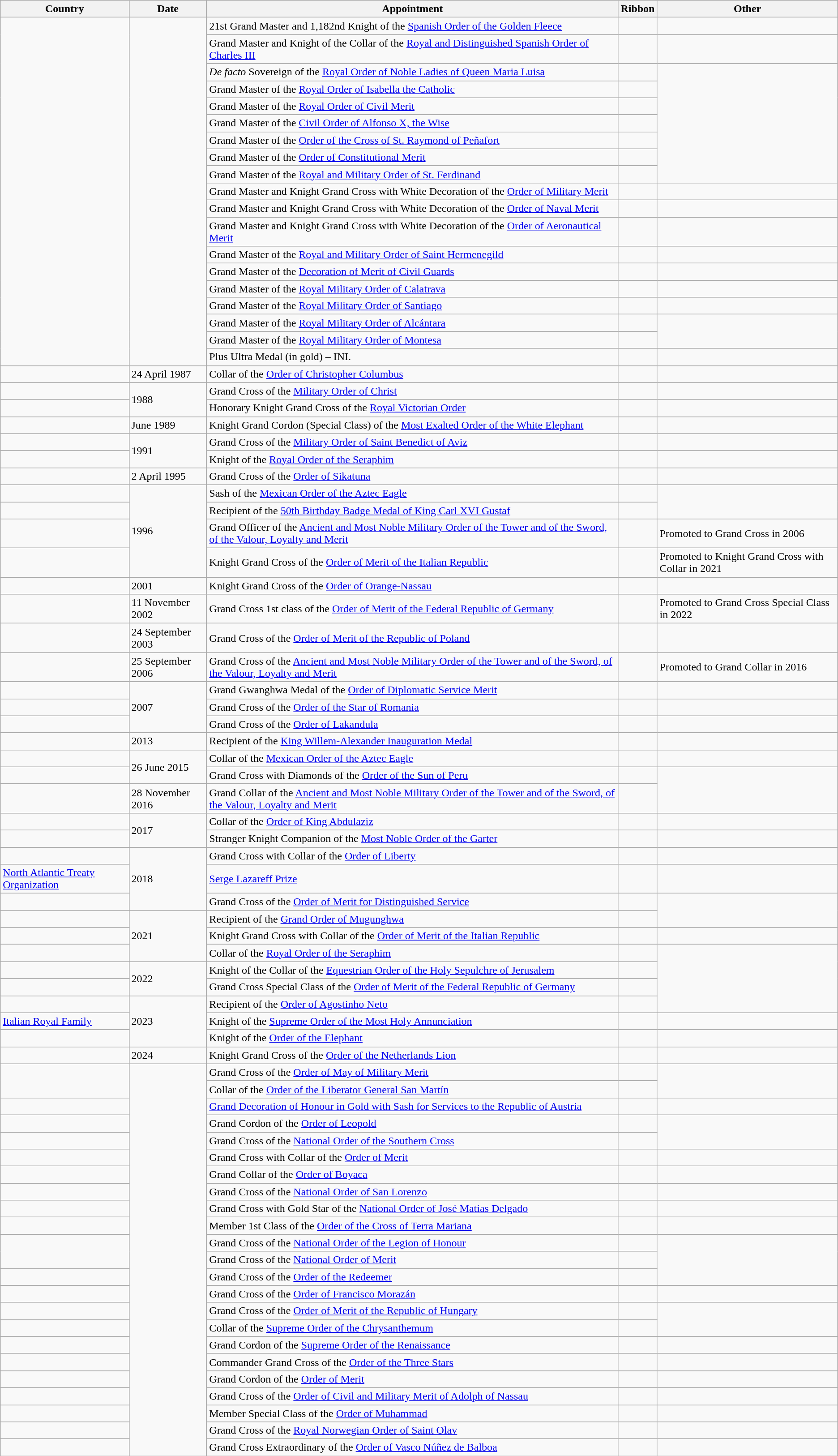<table class="wikitable sortable">
<tr>
<th>Country</th>
<th>Date</th>
<th>Appointment</th>
<th>Ribbon</th>
<th>Other</th>
</tr>
<tr>
<td rowspan="19"></td>
<td rowspan="19"></td>
<td>21st Grand Master and 1,182nd Knight of the <a href='#'>Spanish Order of the Golden Fleece</a></td>
<td></td>
<td></td>
</tr>
<tr>
<td>Grand Master and Knight of the Collar of the <a href='#'>Royal and Distinguished Spanish Order of Charles III</a></td>
<td></td>
<td></td>
</tr>
<tr>
<td><em>De facto</em> Sovereign of the <a href='#'>Royal Order of Noble Ladies of Queen Maria Luisa</a></td>
<td></td>
<td rowspan="7"></td>
</tr>
<tr>
<td>Grand Master of the <a href='#'>Royal Order of Isabella the Catholic</a></td>
<td></td>
</tr>
<tr>
<td>Grand Master of the <a href='#'>Royal Order of Civil Merit</a></td>
<td></td>
</tr>
<tr>
<td>Grand Master of the <a href='#'>Civil Order of Alfonso X, the Wise</a></td>
<td></td>
</tr>
<tr>
<td>Grand Master of the <a href='#'>Order of the Cross of St. Raymond of Peñafort</a></td>
<td></td>
</tr>
<tr>
<td>Grand Master of the <a href='#'>Order of Constitutional Merit</a></td>
<td></td>
</tr>
<tr>
<td>Grand Master of the <a href='#'>Royal and Military Order of St. Ferdinand</a></td>
<td></td>
</tr>
<tr>
<td>Grand Master and Knight Grand Cross with White Decoration of the <a href='#'>Order of Military Merit</a></td>
<td></td>
<td></td>
</tr>
<tr>
<td>Grand Master and Knight Grand Cross with White Decoration of the <a href='#'>Order of Naval Merit</a></td>
<td></td>
<td></td>
</tr>
<tr>
<td>Grand Master and Knight Grand Cross with White Decoration of the <a href='#'>Order of Aeronautical Merit</a></td>
<td></td>
<td></td>
</tr>
<tr>
<td>Grand Master of the <a href='#'>Royal and Military Order of Saint Hermenegild</a></td>
<td></td>
<td></td>
</tr>
<tr>
<td>Grand Master of the <a href='#'>Decoration of Merit of Civil Guards</a></td>
<td></td>
<td></td>
</tr>
<tr>
<td>Grand Master of the <a href='#'>Royal Military Order of Calatrava</a></td>
<td></td>
<td></td>
</tr>
<tr>
<td>Grand Master of the <a href='#'>Royal Military Order of Santiago</a></td>
<td></td>
<td></td>
</tr>
<tr>
<td>Grand Master of the <a href='#'>Royal Military Order of Alcántara</a></td>
<td></td>
<td rowspan="2"></td>
</tr>
<tr>
<td>Grand Master of the <a href='#'>Royal Military Order of Montesa</a></td>
<td></td>
</tr>
<tr>
<td>Plus Ultra Medal (in gold) – INI.</td>
<td></td>
<td></td>
</tr>
<tr>
<td></td>
<td>24 April 1987</td>
<td>Collar of the <a href='#'>Order of Christopher Columbus</a></td>
<td></td>
<td></td>
</tr>
<tr>
<td></td>
<td rowspan="2">1988</td>
<td>Grand Cross of the <a href='#'>Military Order of Christ</a></td>
<td></td>
<td></td>
</tr>
<tr>
<td></td>
<td>Honorary Knight Grand Cross of the <a href='#'>Royal Victorian Order</a></td>
<td></td>
<td></td>
</tr>
<tr>
<td></td>
<td>June 1989</td>
<td>Knight Grand Cordon (Special Class) of the <a href='#'>Most Exalted Order of the White Elephant</a></td>
<td></td>
<td></td>
</tr>
<tr>
<td></td>
<td rowspan="2">1991</td>
<td>Grand Cross of the <a href='#'>Military Order of Saint Benedict of Aviz</a></td>
<td></td>
<td></td>
</tr>
<tr>
<td></td>
<td>Knight of the <a href='#'>Royal Order of the Seraphim</a></td>
<td></td>
<td></td>
</tr>
<tr>
<td></td>
<td>2 April 1995</td>
<td>Grand Cross of the <a href='#'>Order of Sikatuna</a></td>
<td></td>
<td></td>
</tr>
<tr>
<td></td>
<td rowspan="4">1996</td>
<td>Sash of the <a href='#'>Mexican Order of the Aztec Eagle</a></td>
<td></td>
<td rowspan="2"></td>
</tr>
<tr>
<td></td>
<td>Recipient of the <a href='#'>50th Birthday Badge Medal of King Carl XVI Gustaf</a></td>
<td></td>
</tr>
<tr>
<td></td>
<td>Grand Officer of the <a href='#'>Ancient and Most Noble Military Order of the Tower and of the Sword, of the Valour, Loyalty and Merit</a></td>
<td></td>
<td> Promoted to Grand Cross in 2006</td>
</tr>
<tr>
<td></td>
<td>Knight Grand Cross of the <a href='#'>Order of Merit of the Italian Republic</a></td>
<td></td>
<td> Promoted to Knight Grand Cross with Collar in 2021</td>
</tr>
<tr>
<td></td>
<td>2001</td>
<td>Knight Grand Cross of the <a href='#'>Order of Orange-Nassau</a></td>
<td></td>
<td></td>
</tr>
<tr>
<td></td>
<td>11 November 2002</td>
<td>Grand Cross 1st class of the <a href='#'>Order of Merit of the Federal Republic of Germany</a></td>
<td></td>
<td>Promoted to Grand Cross Special Class in 2022</td>
</tr>
<tr>
<td></td>
<td>24 September 2003</td>
<td>Grand Cross of the <a href='#'>Order of Merit of the Republic of Poland</a></td>
<td></td>
<td></td>
</tr>
<tr>
<td></td>
<td>25 September 2006</td>
<td>Grand Cross of the <a href='#'>Ancient and Most Noble Military Order of the Tower and of the Sword, of the Valour, Loyalty and Merit</a></td>
<td></td>
<td>Promoted to Grand Collar in 2016</td>
</tr>
<tr>
<td></td>
<td rowspan="3">2007</td>
<td>Grand Gwanghwa Medal of the <a href='#'>Order of Diplomatic Service Merit</a></td>
<td></td>
<td></td>
</tr>
<tr>
<td></td>
<td>Grand Cross of the <a href='#'>Order of the Star of Romania</a></td>
<td></td>
<td></td>
</tr>
<tr>
<td></td>
<td>Grand Cross of the <a href='#'>Order of Lakandula</a></td>
<td></td>
<td></td>
</tr>
<tr>
<td></td>
<td>2013</td>
<td>Recipient of the <a href='#'>King Willem-Alexander Inauguration Medal</a></td>
<td></td>
<td></td>
</tr>
<tr>
<td></td>
<td rowspan="2">26 June 2015</td>
<td>Collar of the <a href='#'>Mexican Order of the Aztec Eagle</a></td>
<td></td>
<td></td>
</tr>
<tr>
<td></td>
<td>Grand Cross with Diamonds of the <a href='#'>Order of the Sun of Peru</a></td>
<td></td>
<td rowspan="2"></td>
</tr>
<tr>
<td></td>
<td>28 November 2016</td>
<td>Grand Collar of the <a href='#'>Ancient and Most Noble Military Order of the Tower and of the Sword, of the Valour, Loyalty and Merit</a></td>
<td></td>
</tr>
<tr>
<td></td>
<td rowspan="2">2017</td>
<td>Collar of the <a href='#'>Order of King Abdulaziz</a></td>
<td></td>
<td></td>
</tr>
<tr>
<td></td>
<td>Stranger Knight Companion of the <a href='#'>Most Noble Order of the Garter</a></td>
<td></td>
<td></td>
</tr>
<tr>
<td></td>
<td rowspan="3">2018</td>
<td>Grand Cross with Collar of the <a href='#'>Order of Liberty</a></td>
<td></td>
<td></td>
</tr>
<tr>
<td> <a href='#'>North Atlantic Treaty Organization</a></td>
<td><a href='#'>Serge Lazareff Prize</a></td>
<td></td>
<td></td>
</tr>
<tr>
<td></td>
<td>Grand Cross of the <a href='#'>Order of Merit for Distinguished Service</a></td>
<td></td>
<td rowspan="2"></td>
</tr>
<tr>
<td></td>
<td rowspan="3">2021</td>
<td>Recipient of the <a href='#'>Grand Order of Mugunghwa</a></td>
<td></td>
</tr>
<tr>
<td></td>
<td>Knight Grand Cross with Collar of the <a href='#'>Order of Merit of the Italian Republic</a></td>
<td></td>
<td></td>
</tr>
<tr>
<td></td>
<td>Collar of the <a href='#'>Royal Order of the Seraphim</a></td>
<td></td>
<td rowspan="4"></td>
</tr>
<tr>
<td></td>
<td rowspan="2">2022</td>
<td>Knight of the Collar of the <a href='#'>Equestrian Order of the Holy Sepulchre of Jerusalem</a></td>
<td></td>
</tr>
<tr>
<td></td>
<td>Grand Cross Special Class of the <a href='#'>Order of Merit of the Federal Republic of Germany</a></td>
<td></td>
</tr>
<tr>
<td></td>
<td rowspan="3">2023</td>
<td>Recipient of the <a href='#'>Order of Agostinho Neto</a></td>
<td></td>
</tr>
<tr>
<td> <a href='#'>Italian Royal Family</a></td>
<td>Knight of the <a href='#'>Supreme Order of the Most Holy Annunciation</a></td>
<td></td>
<td></td>
</tr>
<tr>
<td></td>
<td>Knight of the <a href='#'>Order of the Elephant</a></td>
<td></td>
<td></td>
</tr>
<tr>
<td></td>
<td>2024</td>
<td>Knight Grand Cross of the <a href='#'>Order of the Netherlands Lion</a></td>
<td></td>
<td></td>
</tr>
<tr>
<td rowspan="2"></td>
<td rowspan="23"></td>
<td>Grand Cross of the <a href='#'>Order of May of Military Merit</a></td>
<td></td>
<td rowspan="2"></td>
</tr>
<tr>
<td>Collar of the <a href='#'>Order of the Liberator General San Martín</a></td>
<td></td>
</tr>
<tr>
<td></td>
<td><a href='#'>Grand Decoration of Honour in Gold with Sash for Services to the Republic of Austria</a></td>
<td></td>
<td></td>
</tr>
<tr>
<td></td>
<td>Grand Cordon of the <a href='#'>Order of Leopold</a></td>
<td></td>
<td rowspan="2"></td>
</tr>
<tr>
<td></td>
<td>Grand Cross of the <a href='#'>National Order of the Southern Cross</a></td>
<td></td>
</tr>
<tr>
<td></td>
<td>Grand Cross with Collar of the <a href='#'>Order of Merit</a></td>
<td></td>
<td></td>
</tr>
<tr>
<td></td>
<td>Grand Collar of the <a href='#'>Order of Boyaca</a></td>
<td></td>
<td></td>
</tr>
<tr>
<td></td>
<td>Grand Cross of the <a href='#'>National Order of San Lorenzo</a></td>
<td></td>
<td></td>
</tr>
<tr>
<td></td>
<td>Grand Cross with Gold Star of the <a href='#'>National Order of José Matías Delgado</a></td>
<td></td>
<td></td>
</tr>
<tr>
<td></td>
<td>Member 1st Class of the <a href='#'>Order of the Cross of Terra Mariana</a></td>
<td></td>
<td></td>
</tr>
<tr>
<td rowspan="2"></td>
<td>Grand Cross of the <a href='#'>National Order of the Legion of Honour</a></td>
<td></td>
<td rowspan="3"></td>
</tr>
<tr>
<td>Grand Cross of the <a href='#'>National Order of Merit</a></td>
<td></td>
</tr>
<tr>
<td></td>
<td>Grand Cross of the <a href='#'>Order of the Redeemer</a></td>
<td></td>
</tr>
<tr>
<td></td>
<td>Grand Cross of the <a href='#'>Order of Francisco Morazán</a></td>
<td></td>
<td></td>
</tr>
<tr>
<td></td>
<td>Grand Cross of the <a href='#'>Order of Merit of the Republic of Hungary</a></td>
<td></td>
<td rowspan="2"></td>
</tr>
<tr>
<td></td>
<td>Collar of the <a href='#'>Supreme Order of the Chrysanthemum</a></td>
<td></td>
</tr>
<tr>
<td></td>
<td>Grand Cordon of the <a href='#'>Supreme Order of the Renaissance</a></td>
<td></td>
<td></td>
</tr>
<tr>
<td></td>
<td>Commander Grand Cross of the <a href='#'>Order of the Three Stars</a></td>
<td></td>
<td></td>
</tr>
<tr>
<td></td>
<td>Grand Cordon of the <a href='#'>Order of Merit</a></td>
<td></td>
<td></td>
</tr>
<tr>
<td></td>
<td>Grand Cross of the <a href='#'>Order of Civil and Military Merit of Adolph of Nassau</a></td>
<td></td>
<td></td>
</tr>
<tr>
<td></td>
<td>Member Special Class of the <a href='#'>Order of Muhammad</a></td>
<td></td>
<td></td>
</tr>
<tr>
<td></td>
<td>Grand Cross of the <a href='#'>Royal Norwegian Order of Saint Olav</a></td>
<td></td>
<td></td>
</tr>
<tr>
<td></td>
<td>Grand Cross Extraordinary of the <a href='#'>Order of Vasco Núñez de Balboa</a></td>
<td></td>
<td></td>
</tr>
</table>
